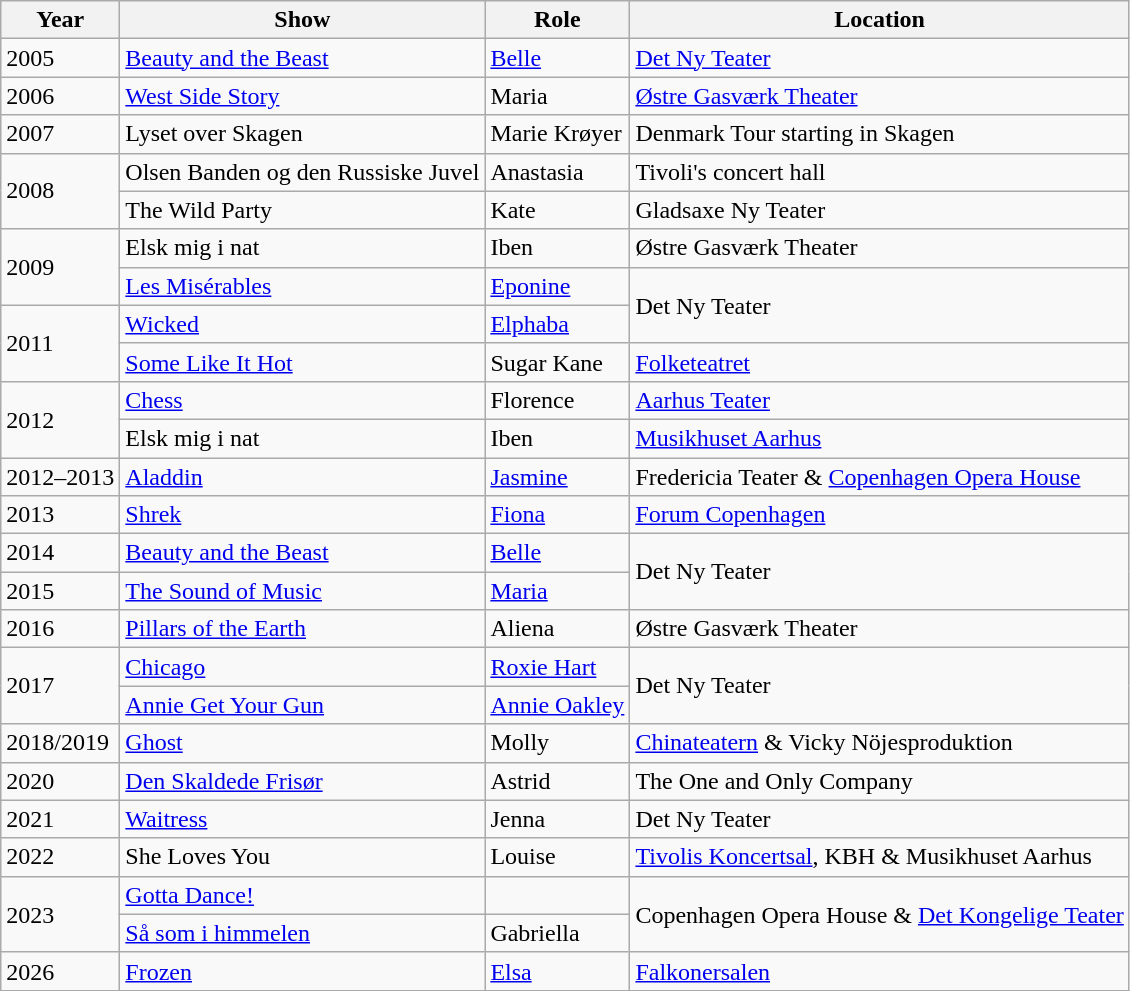<table class="wikitable">
<tr>
<th>Year</th>
<th>Show</th>
<th>Role</th>
<th>Location</th>
</tr>
<tr>
<td>2005</td>
<td><a href='#'>Beauty and the Beast</a></td>
<td><a href='#'>Belle</a></td>
<td><a href='#'>Det Ny Teater</a></td>
</tr>
<tr>
<td>2006</td>
<td><a href='#'>West Side Story</a></td>
<td>Maria</td>
<td><a href='#'>Østre Gasværk Theater</a></td>
</tr>
<tr>
<td>2007</td>
<td>Lyset over Skagen</td>
<td>Marie Krøyer</td>
<td>Denmark Tour starting in Skagen</td>
</tr>
<tr>
<td rowspan="2">2008</td>
<td>Olsen Banden og den Russiske Juvel</td>
<td>Anastasia</td>
<td>Tivoli's concert hall</td>
</tr>
<tr>
<td>The Wild Party</td>
<td>Kate</td>
<td>Gladsaxe Ny Teater</td>
</tr>
<tr>
<td rowspan="2">2009</td>
<td>Elsk mig i nat</td>
<td>Iben</td>
<td>Østre Gasværk Theater</td>
</tr>
<tr>
<td><a href='#'>Les Misérables</a></td>
<td><a href='#'>Eponine</a></td>
<td rowspan="2">Det Ny Teater</td>
</tr>
<tr>
<td rowspan="2">2011</td>
<td><a href='#'>Wicked</a></td>
<td><a href='#'>Elphaba</a></td>
</tr>
<tr>
<td><a href='#'>Some Like It Hot</a></td>
<td>Sugar Kane</td>
<td><a href='#'>Folketeatret</a></td>
</tr>
<tr>
<td rowspan="2">2012</td>
<td><a href='#'>Chess</a></td>
<td>Florence</td>
<td><a href='#'>Aarhus Teater</a></td>
</tr>
<tr>
<td>Elsk mig i nat</td>
<td>Iben</td>
<td><a href='#'>Musikhuset Aarhus</a></td>
</tr>
<tr>
<td>2012–2013</td>
<td><a href='#'>Aladdin</a></td>
<td><a href='#'>Jasmine</a></td>
<td>Fredericia Teater & <a href='#'>Copenhagen Opera House</a></td>
</tr>
<tr>
<td>2013</td>
<td><a href='#'>Shrek</a></td>
<td><a href='#'>Fiona</a></td>
<td><a href='#'>Forum Copenhagen</a></td>
</tr>
<tr>
<td>2014</td>
<td><a href='#'>Beauty and the Beast</a></td>
<td><a href='#'>Belle</a></td>
<td rowspan="2">Det Ny Teater</td>
</tr>
<tr>
<td>2015</td>
<td><a href='#'>The Sound of Music</a></td>
<td><a href='#'>Maria</a></td>
</tr>
<tr>
<td>2016</td>
<td><a href='#'>Pillars of the Earth</a></td>
<td>Aliena</td>
<td>Østre Gasværk Theater</td>
</tr>
<tr>
<td rowspan="2">2017</td>
<td><a href='#'>Chicago</a></td>
<td><a href='#'>Roxie Hart</a></td>
<td rowspan="2">Det Ny Teater</td>
</tr>
<tr>
<td><a href='#'>Annie Get Your Gun</a></td>
<td><a href='#'>Annie Oakley</a></td>
</tr>
<tr>
<td>2018/2019</td>
<td><a href='#'>Ghost</a></td>
<td>Molly</td>
<td><a href='#'>Chinateatern</a> & Vicky Nöjesproduktion</td>
</tr>
<tr>
<td>2020</td>
<td><a href='#'>Den Skaldede Frisør</a></td>
<td>Astrid</td>
<td>The One and Only Company</td>
</tr>
<tr>
<td>2021</td>
<td><a href='#'>Waitress</a></td>
<td>Jenna</td>
<td>Det Ny Teater</td>
</tr>
<tr>
<td>2022</td>
<td>She Loves You</td>
<td>Louise</td>
<td><a href='#'>Tivolis Koncertsal</a>, KBH & Musikhuset Aarhus</td>
</tr>
<tr>
<td rowspan="2">2023</td>
<td><a href='#'>Gotta Dance!</a></td>
<td></td>
<td rowspan="2">Copenhagen Opera House & <a href='#'>Det Kongelige Teater</a></td>
</tr>
<tr>
<td><a href='#'>Så som i himmelen</a></td>
<td>Gabriella</td>
</tr>
<tr>
<td>2026</td>
<td><a href='#'>Frozen</a></td>
<td><a href='#'>Elsa</a></td>
<td><a href='#'>Falkonersalen</a></td>
</tr>
</table>
